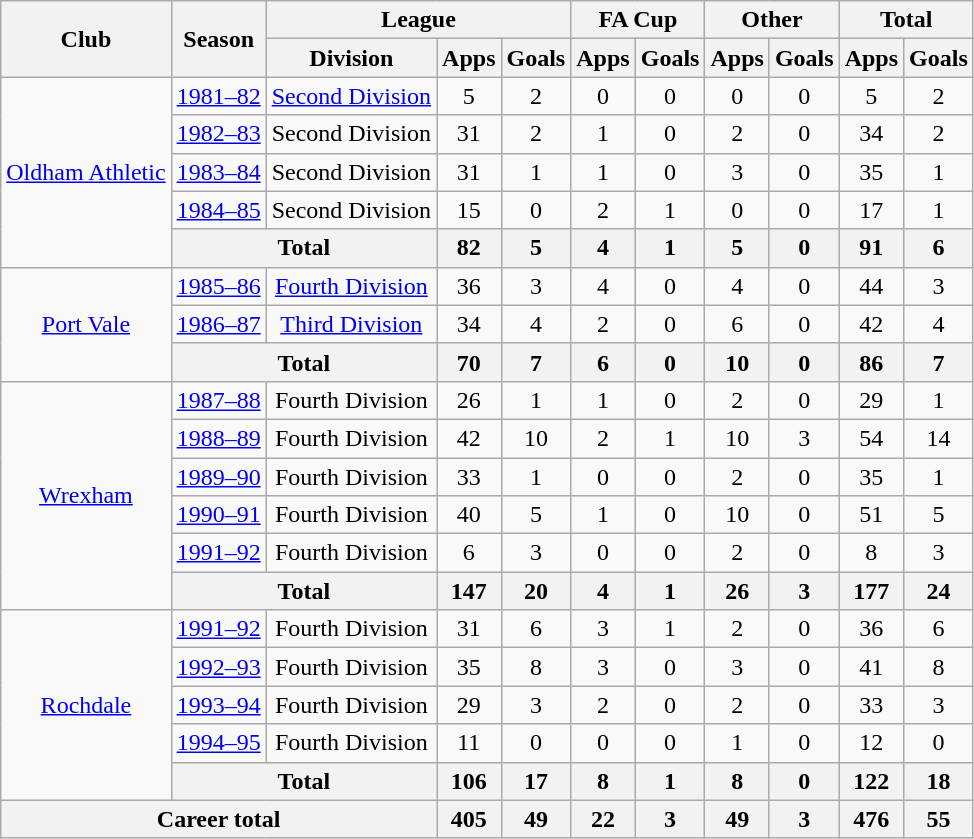<table class="wikitable" style="text-align: center;">
<tr>
<th rowspan="2">Club</th>
<th rowspan="2">Season</th>
<th colspan="3">League</th>
<th colspan="2">FA Cup</th>
<th colspan="2">Other</th>
<th colspan="2">Total</th>
</tr>
<tr>
<th>Division</th>
<th>Apps</th>
<th>Goals</th>
<th>Apps</th>
<th>Goals</th>
<th>Apps</th>
<th>Goals</th>
<th>Apps</th>
<th>Goals</th>
</tr>
<tr>
<td rowspan="5"><a href='#'>Oldham Athletic</a></td>
<td><a href='#'>1981–82</a></td>
<td><a href='#'>Second Division</a></td>
<td>5</td>
<td>2</td>
<td>0</td>
<td>0</td>
<td>0</td>
<td>0</td>
<td>5</td>
<td>2</td>
</tr>
<tr>
<td><a href='#'>1982–83</a></td>
<td>Second Division</td>
<td>31</td>
<td>2</td>
<td>1</td>
<td>0</td>
<td>2</td>
<td>0</td>
<td>34</td>
<td>2</td>
</tr>
<tr>
<td><a href='#'>1983–84</a></td>
<td>Second Division</td>
<td>31</td>
<td>1</td>
<td>1</td>
<td>0</td>
<td>3</td>
<td>0</td>
<td>35</td>
<td>1</td>
</tr>
<tr>
<td><a href='#'>1984–85</a></td>
<td>Second Division</td>
<td>15</td>
<td>0</td>
<td>2</td>
<td>1</td>
<td>0</td>
<td>0</td>
<td>17</td>
<td>1</td>
</tr>
<tr>
<th colspan="2">Total</th>
<th>82</th>
<th>5</th>
<th>4</th>
<th>1</th>
<th>5</th>
<th>0</th>
<th>91</th>
<th>6</th>
</tr>
<tr>
<td rowspan="3"><a href='#'>Port Vale</a></td>
<td><a href='#'>1985–86</a></td>
<td><a href='#'>Fourth Division</a></td>
<td>36</td>
<td>3</td>
<td>4</td>
<td>0</td>
<td>4</td>
<td>0</td>
<td>44</td>
<td>3</td>
</tr>
<tr>
<td><a href='#'>1986–87</a></td>
<td><a href='#'>Third Division</a></td>
<td>34</td>
<td>4</td>
<td>2</td>
<td>0</td>
<td>6</td>
<td>0</td>
<td>42</td>
<td>4</td>
</tr>
<tr>
<th colspan="2">Total</th>
<th>70</th>
<th>7</th>
<th>6</th>
<th>0</th>
<th>10</th>
<th>0</th>
<th>86</th>
<th>7</th>
</tr>
<tr>
<td rowspan="6"><a href='#'>Wrexham</a></td>
<td><a href='#'>1987–88</a></td>
<td>Fourth Division</td>
<td>26</td>
<td>1</td>
<td>1</td>
<td>0</td>
<td>2</td>
<td>0</td>
<td>29</td>
<td>1</td>
</tr>
<tr>
<td><a href='#'>1988–89</a></td>
<td>Fourth Division</td>
<td>42</td>
<td>10</td>
<td>2</td>
<td>1</td>
<td>10</td>
<td>3</td>
<td>54</td>
<td>14</td>
</tr>
<tr>
<td><a href='#'>1989–90</a></td>
<td>Fourth Division</td>
<td>33</td>
<td>1</td>
<td>0</td>
<td>0</td>
<td>2</td>
<td>0</td>
<td>35</td>
<td>1</td>
</tr>
<tr>
<td><a href='#'>1990–91</a></td>
<td>Fourth Division</td>
<td>40</td>
<td>5</td>
<td>1</td>
<td>0</td>
<td>10</td>
<td>0</td>
<td>51</td>
<td>5</td>
</tr>
<tr>
<td><a href='#'>1991–92</a></td>
<td>Fourth Division</td>
<td>6</td>
<td>3</td>
<td>0</td>
<td>0</td>
<td>2</td>
<td>0</td>
<td>8</td>
<td>3</td>
</tr>
<tr>
<th colspan="2">Total</th>
<th>147</th>
<th>20</th>
<th>4</th>
<th>1</th>
<th>26</th>
<th>3</th>
<th>177</th>
<th>24</th>
</tr>
<tr>
<td rowspan="5"><a href='#'>Rochdale</a></td>
<td><a href='#'>1991–92</a></td>
<td>Fourth Division</td>
<td>31</td>
<td>6</td>
<td>3</td>
<td>1</td>
<td>2</td>
<td>0</td>
<td>36</td>
<td>6</td>
</tr>
<tr>
<td><a href='#'>1992–93</a></td>
<td>Fourth Division</td>
<td>35</td>
<td>8</td>
<td>3</td>
<td>0</td>
<td>3</td>
<td>0</td>
<td>41</td>
<td>8</td>
</tr>
<tr>
<td><a href='#'>1993–94</a></td>
<td>Fourth Division</td>
<td>29</td>
<td>3</td>
<td>2</td>
<td>0</td>
<td>2</td>
<td>0</td>
<td>33</td>
<td>3</td>
</tr>
<tr>
<td><a href='#'>1994–95</a></td>
<td>Fourth Division</td>
<td>11</td>
<td>0</td>
<td>0</td>
<td>0</td>
<td>1</td>
<td>0</td>
<td>12</td>
<td>0</td>
</tr>
<tr>
<th colspan="2">Total</th>
<th>106</th>
<th>17</th>
<th>8</th>
<th>1</th>
<th>8</th>
<th>0</th>
<th>122</th>
<th>18</th>
</tr>
<tr>
<th colspan="3">Career total</th>
<th>405</th>
<th>49</th>
<th>22</th>
<th>3</th>
<th>49</th>
<th>3</th>
<th>476</th>
<th>55</th>
</tr>
</table>
